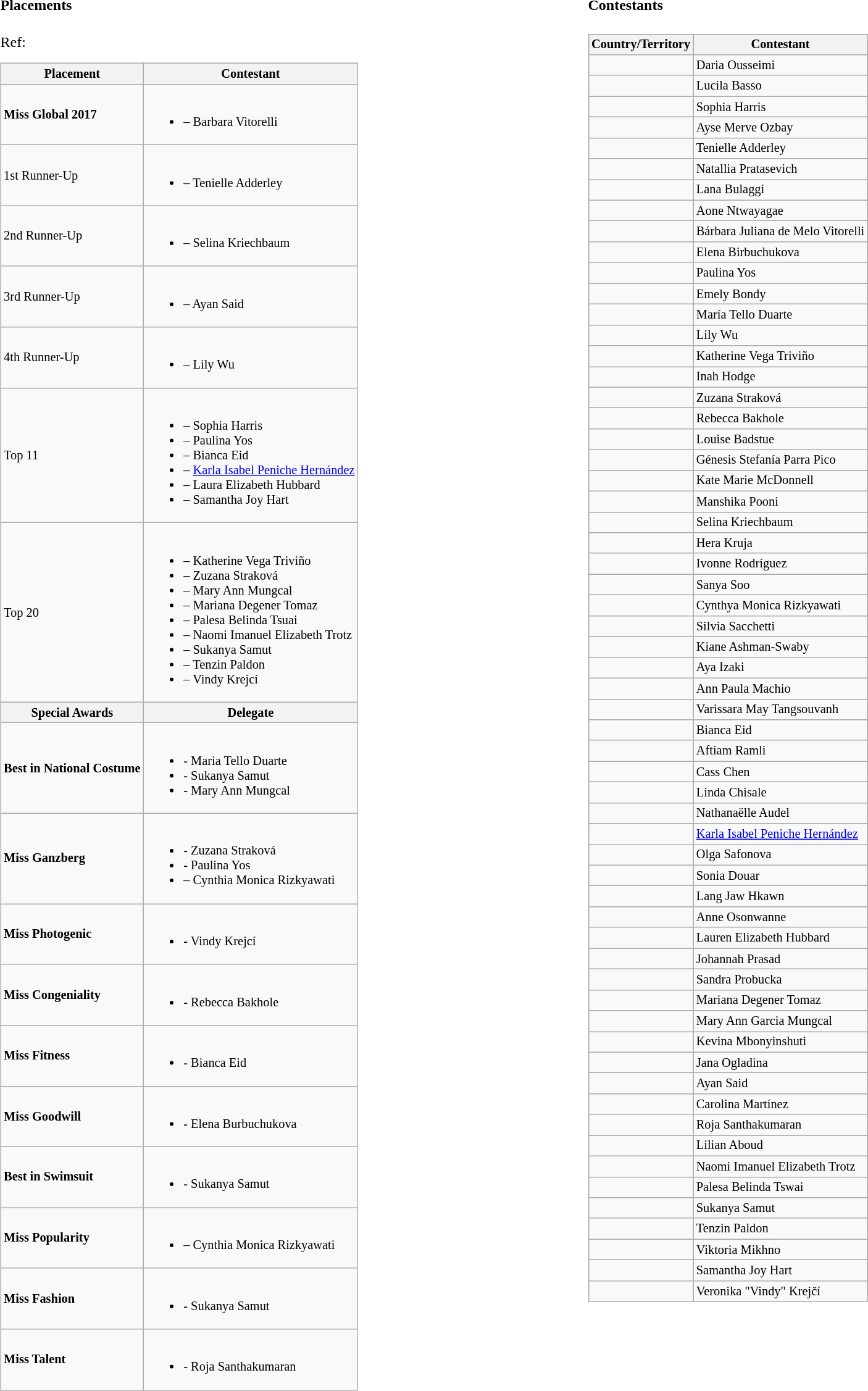<table>
<tr>
<td valign="top" width=10%><br><h4>Placements</h4>Ref:<table class="wikitable sortable" style="font-size: 85%;">
<tr>
<th>Placement</th>
<th>Contestant</th>
</tr>
<tr>
<td><strong>Miss Global 2017</strong></td>
<td><br><ul><li> – Barbara Vitorelli</li></ul></td>
</tr>
<tr>
<td>1st Runner-Up</td>
<td><br><ul><li> – Tenielle Adderley</li></ul></td>
</tr>
<tr>
<td>2nd Runner-Up</td>
<td><br><ul><li> – Selina Kriechbaum</li></ul></td>
</tr>
<tr>
<td>3rd Runner-Up</td>
<td><br><ul><li> – Ayan Said</li></ul></td>
</tr>
<tr>
<td>4th Runner-Up</td>
<td><br><ul><li> – Lily Wu</li></ul></td>
</tr>
<tr>
<td>Top 11</td>
<td><br><ul><li> – Sophia Harris</li><li> – Paulina Yos</li><li> – Bianca Eid</li><li> – <a href='#'>Karla Isabel Peniche Hernández</a></li><li> – Laura Elizabeth Hubbard</li><li> – Samantha Joy Hart</li></ul></td>
</tr>
<tr>
<td>Top 20</td>
<td><br><ul><li> – Katherine Vega Triviño</li><li> – Zuzana Straková</li><li> – Mary Ann Mungcal</li><li> – Mariana Degener Tomaz</li><li> – Palesa Belinda Tsuai</li><li> – Naomi Imanuel Elizabeth Trotz</li><li> – Sukanya Samut</li><li> – Tenzin Paldon</li><li> – Vindy Krejcí</li></ul></td>
</tr>
<tr>
<th>Special Awards</th>
<th>Delegate</th>
</tr>
<tr>
<td><strong>Best in National Costume</strong></td>
<td><br><ul><li>  - Maria Tello Duarte</li><li>  - Sukanya Samut</li><li>  - Mary Ann Mungcal</li></ul></td>
</tr>
<tr>
<td><strong>Miss Ganzberg</strong></td>
<td><br><ul><li> - Zuzana Straková</li><li> - Paulina Yos</li><li> – Cynthia Monica Rizkyawati</li></ul></td>
</tr>
<tr>
<td><strong>Miss Photogenic</strong></td>
<td><br><ul><li> - Vindy Krejcí</li></ul></td>
</tr>
<tr>
<td><strong>Miss Congeniality</strong></td>
<td><br><ul><li> - Rebecca Bakhole</li></ul></td>
</tr>
<tr>
<td><strong>Miss Fitness</strong></td>
<td><br><ul><li> - Bianca Eid</li></ul></td>
</tr>
<tr>
<td><strong>Miss Goodwill</strong></td>
<td><br><ul><li> - Elena Burbuchukova</li></ul></td>
</tr>
<tr>
<td><strong>Best in Swimsuit</strong></td>
<td><br><ul><li> - Sukanya Samut</li></ul></td>
</tr>
<tr>
<td><strong>Miss Popularity</strong></td>
<td><br><ul><li> – Cynthia Monica Rizkyawati</li></ul></td>
</tr>
<tr>
<td><strong>Miss Fashion</strong></td>
<td><br><ul><li> - Sukanya Samut</li></ul></td>
</tr>
<tr>
<td><strong>Miss Talent</strong></td>
<td><br><ul><li> - Roja Santhakumaran</li></ul></td>
</tr>
</table>
</td>
<td valign="top" width=10%><br><h4>Contestants</h4><table class="wikitable sortable static-row-numbers" style="font-size: 85%;">
<tr>
<th class="unsortable">Country/Territory</th>
<th class="unsortable">Contestant</th>
</tr>
<tr>
<td></td>
<td>Daria Ousseimi</td>
</tr>
<tr>
<td></td>
<td>Lucila Basso</td>
</tr>
<tr>
<td></td>
<td>Sophia Harris</td>
</tr>
<tr>
<td></td>
<td>Ayse Merve Ozbay</td>
</tr>
<tr>
<td></td>
<td>Tenielle Adderley</td>
</tr>
<tr>
<td></td>
<td>Natallia Pratasevich</td>
</tr>
<tr>
<td></td>
<td>Lana Bulaggi</td>
</tr>
<tr>
<td></td>
<td>Aone Ntwayagae</td>
</tr>
<tr>
<td></td>
<td>Bárbara Juliana de Melo Vitorelli</td>
</tr>
<tr>
<td></td>
<td>Elena Birbuchukova</td>
</tr>
<tr>
<td></td>
<td>Paulina Yos</td>
</tr>
<tr>
<td></td>
<td>Emely Bondy</td>
</tr>
<tr>
<td></td>
<td>María Tello Duarte</td>
</tr>
<tr>
<td></td>
<td>Lily Wu</td>
</tr>
<tr>
<td></td>
<td>Katherine Vega Triviño</td>
</tr>
<tr>
<td></td>
<td>Inah Hodge</td>
</tr>
<tr>
<td></td>
<td>Zuzana Straková</td>
</tr>
<tr>
<td></td>
<td>Rebecca Bakhole</td>
</tr>
<tr>
<td></td>
<td>Louise Badstue</td>
</tr>
<tr>
<td></td>
<td>Génesis Stefanía Parra Pico</td>
</tr>
<tr>
<td></td>
<td>Kate Marie McDonnell</td>
</tr>
<tr>
<td></td>
<td>Manshika Pooni</td>
</tr>
<tr>
<td></td>
<td>Selina Kriechbaum</td>
</tr>
<tr>
<td></td>
<td>Hera Kruja</td>
</tr>
<tr>
<td></td>
<td>Ivonne Rodríguez</td>
</tr>
<tr>
<td></td>
<td>Sanya Soo</td>
</tr>
<tr>
<td></td>
<td>Cynthya Monica Rizkyawati</td>
</tr>
<tr>
<td></td>
<td>Silvia Sacchetti</td>
</tr>
<tr>
<td></td>
<td>Kiane Ashman-Swaby</td>
</tr>
<tr>
<td></td>
<td>Aya Izaki</td>
</tr>
<tr>
<td></td>
<td>Ann Paula Machio</td>
</tr>
<tr>
<td></td>
<td>Varissara May Tangsouvanh</td>
</tr>
<tr>
<td></td>
<td>Bianca Eid</td>
</tr>
<tr>
<td></td>
<td>Aftiam Ramli</td>
</tr>
<tr>
<td></td>
<td>Cass Chen</td>
</tr>
<tr>
<td></td>
<td>Linda Chisale</td>
</tr>
<tr>
<td></td>
<td>Nathanaëlle Audel</td>
</tr>
<tr>
<td></td>
<td><a href='#'>Karla Isabel Peniche Hernández</a></td>
</tr>
<tr>
<td></td>
<td>Olga Safonova</td>
</tr>
<tr>
<td></td>
<td>Sonia Douar</td>
</tr>
<tr>
<td></td>
<td>Lang Jaw Hkawn</td>
</tr>
<tr>
<td></td>
<td>Anne Osonwanne</td>
</tr>
<tr>
<td></td>
<td>Lauren Elizabeth Hubbard</td>
</tr>
<tr>
<td></td>
<td>Johannah Prasad</td>
</tr>
<tr>
<td></td>
<td>Sandra Probucka</td>
</tr>
<tr>
<td></td>
<td>Mariana Degener Tomaz</td>
</tr>
<tr>
<td></td>
<td>Mary Ann Garcia Mungcal</td>
</tr>
<tr>
<td></td>
<td>Kevina Mbonyinshuti</td>
</tr>
<tr>
<td></td>
<td>Jana Ogladina</td>
</tr>
<tr>
<td></td>
<td>Ayan Said</td>
</tr>
<tr>
<td></td>
<td>Carolina Martínez</td>
</tr>
<tr>
<td></td>
<td>Roja Santhakumaran</td>
</tr>
<tr>
<td></td>
<td>Lilian Aboud</td>
</tr>
<tr>
<td></td>
<td>Naomi Imanuel Elizabeth Trotz</td>
</tr>
<tr>
<td></td>
<td>Palesa Belinda Tswai</td>
</tr>
<tr>
<td></td>
<td>Sukanya Samut</td>
</tr>
<tr>
<td></td>
<td>Tenzin Paldon</td>
</tr>
<tr>
<td></td>
<td>Viktoria Mikhno</td>
</tr>
<tr>
<td></td>
<td>Samantha Joy Hart</td>
</tr>
<tr>
<td></td>
<td>Veronika "Vindy" Krejčí</td>
</tr>
</table>
</td>
</tr>
</table>
